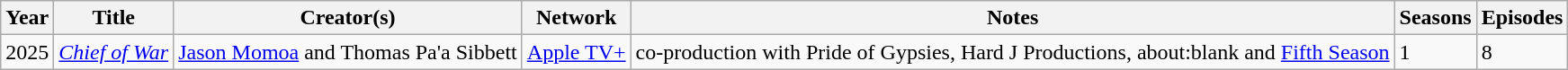<table class="wikitable sortable">
<tr>
<th>Year</th>
<th>Title</th>
<th>Creator(s)</th>
<th>Network</th>
<th>Notes</th>
<th>Seasons</th>
<th>Episodes</th>
</tr>
<tr>
<td>2025</td>
<td><em><a href='#'>Chief of War</a></em></td>
<td><a href='#'>Jason Momoa</a> and Thomas Pa'a Sibbett</td>
<td><a href='#'>Apple TV+</a></td>
<td>co-production with Pride of Gypsies, Hard J Productions, about:blank and <a href='#'>Fifth Season</a></td>
<td>1</td>
<td>8</td>
</tr>
</table>
